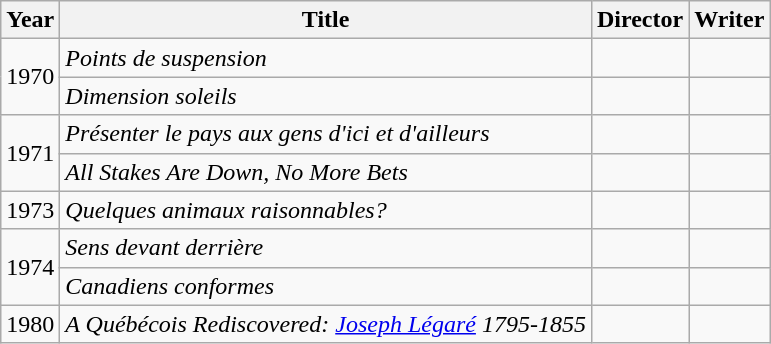<table class="wikitable">
<tr>
<th>Year</th>
<th>Title</th>
<th>Director</th>
<th>Writer</th>
</tr>
<tr>
<td rowspan=2>1970</td>
<td><em>Points de suspension</em></td>
<td></td>
<td></td>
</tr>
<tr>
<td><em>Dimension soleils</em></td>
<td></td>
<td></td>
</tr>
<tr>
<td rowspan=2>1971</td>
<td><em>Présenter le pays aux gens d'ici et d'ailleurs</em></td>
<td></td>
<td></td>
</tr>
<tr>
<td><em>All Stakes Are Down, No More Bets</em></td>
<td></td>
<td></td>
</tr>
<tr>
<td>1973</td>
<td><em>Quelques animaux raisonnables?</em></td>
<td></td>
<td></td>
</tr>
<tr>
<td rowspan=2>1974</td>
<td><em>Sens devant derrière</em></td>
<td></td>
<td></td>
</tr>
<tr>
<td><em>Canadiens conformes</em></td>
<td></td>
<td></td>
</tr>
<tr>
<td>1980</td>
<td><em>A Québécois Rediscovered: <a href='#'>Joseph Légaré</a> 1795-1855</em></td>
<td></td>
<td></td>
</tr>
</table>
